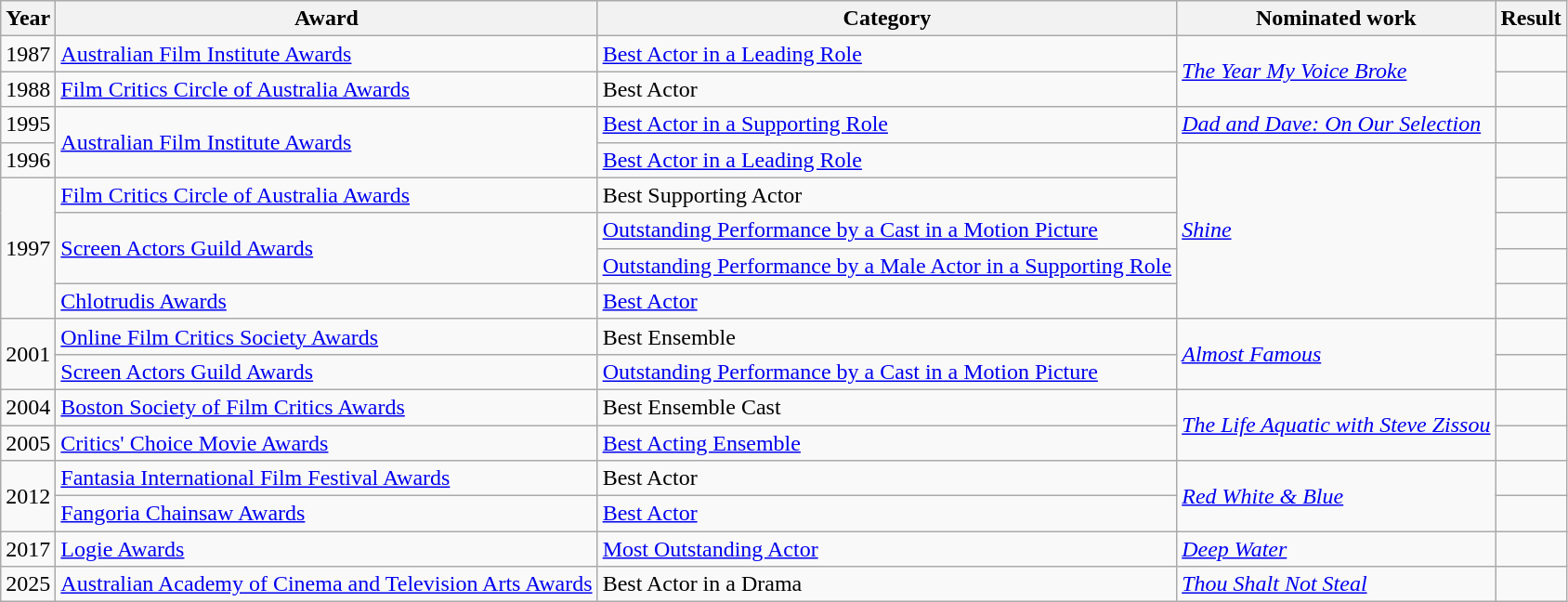<table class="wikitable">
<tr>
<th>Year</th>
<th>Award</th>
<th>Category</th>
<th>Nominated work</th>
<th>Result</th>
</tr>
<tr>
<td>1987</td>
<td><a href='#'>Australian Film Institute Awards</a></td>
<td><a href='#'>Best Actor in a Leading Role</a></td>
<td rowspan="2"><em><a href='#'>The Year My Voice Broke</a></em></td>
<td></td>
</tr>
<tr>
<td>1988</td>
<td><a href='#'>Film Critics Circle of Australia Awards</a></td>
<td>Best Actor</td>
<td></td>
</tr>
<tr>
<td>1995</td>
<td rowspan="2"><a href='#'>Australian Film Institute Awards</a></td>
<td><a href='#'>Best Actor in a Supporting Role</a></td>
<td><em><a href='#'>Dad and Dave: On Our Selection</a></em></td>
<td></td>
</tr>
<tr>
<td>1996</td>
<td><a href='#'>Best Actor in a Leading Role</a></td>
<td rowspan="5"><em><a href='#'>Shine</a></em></td>
<td></td>
</tr>
<tr>
<td rowspan="4">1997</td>
<td><a href='#'>Film Critics Circle of Australia Awards</a></td>
<td>Best Supporting Actor</td>
<td></td>
</tr>
<tr>
<td rowspan="2"><a href='#'>Screen Actors Guild Awards</a></td>
<td><a href='#'>Outstanding Performance by a Cast in a Motion Picture</a></td>
<td></td>
</tr>
<tr>
<td><a href='#'>Outstanding Performance by a Male Actor in a Supporting Role</a></td>
<td></td>
</tr>
<tr>
<td><a href='#'>Chlotrudis Awards</a></td>
<td><a href='#'>Best Actor</a></td>
<td></td>
</tr>
<tr>
<td rowspan="2">2001</td>
<td><a href='#'>Online Film Critics Society Awards</a></td>
<td>Best Ensemble</td>
<td rowspan="2"><em><a href='#'>Almost Famous</a></em></td>
<td></td>
</tr>
<tr>
<td><a href='#'>Screen Actors Guild Awards</a></td>
<td><a href='#'>Outstanding Performance by a Cast in a Motion Picture</a></td>
<td></td>
</tr>
<tr>
<td>2004</td>
<td><a href='#'>Boston Society of Film Critics Awards</a></td>
<td>Best Ensemble Cast</td>
<td rowspan="2"><em><a href='#'>The Life Aquatic with Steve Zissou</a></em></td>
<td></td>
</tr>
<tr>
<td>2005</td>
<td><a href='#'>Critics' Choice Movie Awards</a></td>
<td><a href='#'>Best Acting Ensemble</a></td>
<td></td>
</tr>
<tr>
<td rowspan="2">2012</td>
<td><a href='#'>Fantasia International Film Festival Awards</a></td>
<td>Best Actor</td>
<td rowspan="2"><em><a href='#'>Red White & Blue</a></em></td>
<td></td>
</tr>
<tr>
<td><a href='#'>Fangoria Chainsaw Awards</a></td>
<td><a href='#'>Best Actor</a></td>
<td></td>
</tr>
<tr>
<td>2017</td>
<td><a href='#'>Logie Awards</a></td>
<td><a href='#'>Most Outstanding Actor</a></td>
<td><em><a href='#'>Deep Water</a></em></td>
<td></td>
</tr>
<tr>
<td>2025</td>
<td><a href='#'>Australian Academy of Cinema and Television Arts Awards</a></td>
<td>Best Actor in a Drama</td>
<td><em><a href='#'>Thou Shalt Not Steal</a></em></td>
<td></td>
</tr>
</table>
